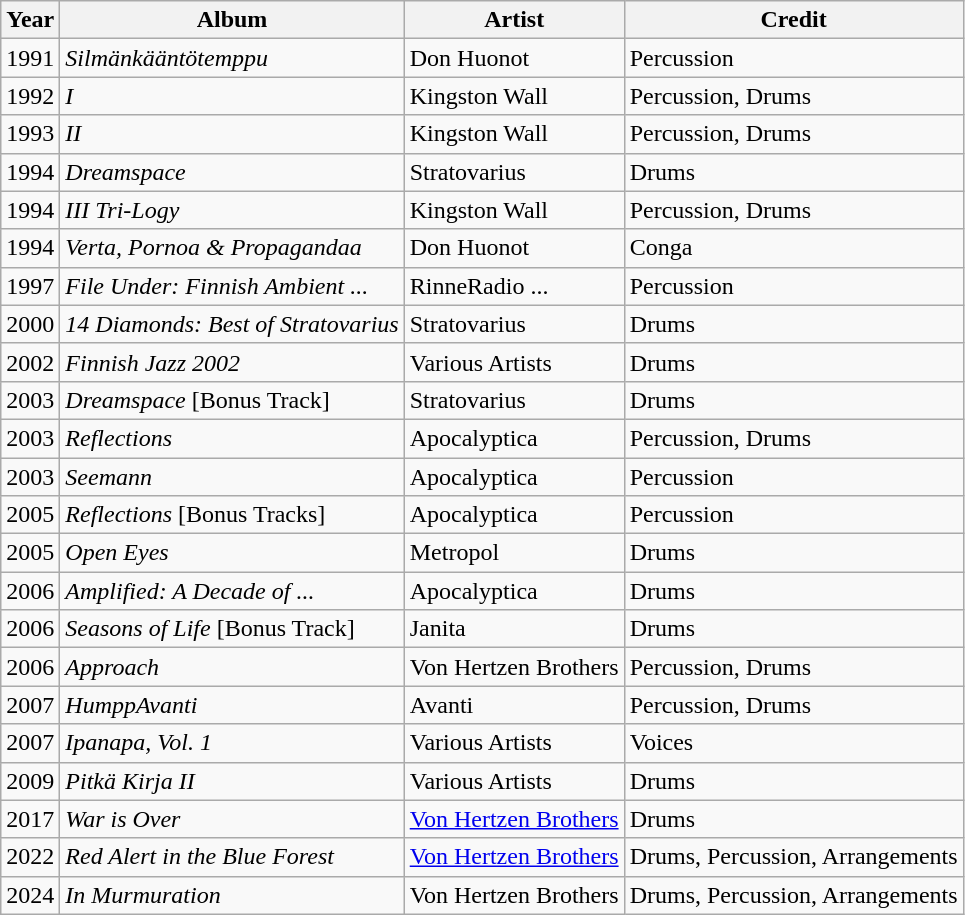<table class="wikitable">
<tr>
<th>Year</th>
<th>Album</th>
<th>Artist</th>
<th>Credit</th>
</tr>
<tr>
<td>1991</td>
<td><em>Silmänkääntötemppu</em></td>
<td>Don Huonot</td>
<td>Percussion</td>
</tr>
<tr>
<td>1992</td>
<td><em>I</em></td>
<td>Kingston Wall</td>
<td>Percussion, Drums</td>
</tr>
<tr>
<td>1993</td>
<td><em>II</em></td>
<td>Kingston Wall</td>
<td>Percussion, Drums</td>
</tr>
<tr>
<td>1994</td>
<td><em>Dreamspace</em></td>
<td>Stratovarius</td>
<td>Drums</td>
</tr>
<tr>
<td>1994</td>
<td><em>III Tri-Logy</em></td>
<td>Kingston Wall</td>
<td>Percussion, Drums</td>
</tr>
<tr>
<td>1994</td>
<td><em>Verta, Pornoa & Propagandaa</em></td>
<td>Don Huonot</td>
<td>Conga</td>
</tr>
<tr>
<td>1997</td>
<td><em>File Under: Finnish Ambient ...</em></td>
<td>RinneRadio ...</td>
<td>Percussion</td>
</tr>
<tr>
<td>2000</td>
<td><em>14 Diamonds: Best of Stratovarius</em></td>
<td>Stratovarius</td>
<td>Drums</td>
</tr>
<tr>
<td>2002</td>
<td><em>Finnish Jazz 2002</em></td>
<td>Various Artists</td>
<td>Drums</td>
</tr>
<tr>
<td>2003</td>
<td><em>Dreamspace</em> [Bonus Track]</td>
<td>Stratovarius</td>
<td>Drums</td>
</tr>
<tr>
<td>2003</td>
<td><em>Reflections</em></td>
<td>Apocalyptica</td>
<td>Percussion, Drums</td>
</tr>
<tr>
<td>2003</td>
<td><em>Seemann</em></td>
<td>Apocalyptica</td>
<td>Percussion</td>
</tr>
<tr>
<td>2005</td>
<td><em>Reflections</em> [Bonus Tracks]</td>
<td>Apocalyptica</td>
<td>Percussion</td>
</tr>
<tr>
<td>2005</td>
<td><em>Open Eyes</em></td>
<td>Metropol</td>
<td>Drums</td>
</tr>
<tr>
<td>2006</td>
<td><em>Amplified: A Decade of ...</em></td>
<td>Apocalyptica</td>
<td>Drums</td>
</tr>
<tr>
<td>2006</td>
<td><em>Seasons of Life</em> [Bonus Track]</td>
<td>Janita</td>
<td>Drums</td>
</tr>
<tr>
<td>2006</td>
<td><em>Approach</em></td>
<td>Von Hertzen Brothers</td>
<td>Percussion, Drums</td>
</tr>
<tr>
<td>2007</td>
<td><em>HumppAvanti</em></td>
<td>Avanti</td>
<td>Percussion, Drums</td>
</tr>
<tr>
<td>2007</td>
<td><em>Ipanapa, Vol. 1</em></td>
<td>Various Artists</td>
<td>Voices</td>
</tr>
<tr>
<td>2009</td>
<td><em>Pitkä Kirja II</em></td>
<td>Various Artists</td>
<td>Drums</td>
</tr>
<tr>
<td>2017</td>
<td><em>War is Over</em></td>
<td><a href='#'>Von Hertzen Brothers</a></td>
<td>Drums</td>
</tr>
<tr>
<td>2022</td>
<td><em>Red Alert in the Blue Forest</em></td>
<td><a href='#'>Von Hertzen Brothers</a></td>
<td>Drums, Percussion, Arrangements</td>
</tr>
<tr>
<td>2024</td>
<td><em>In Murmuration</em></td>
<td>Von Hertzen Brothers</td>
<td>Drums, Percussion, Arrangements</td>
</tr>
</table>
